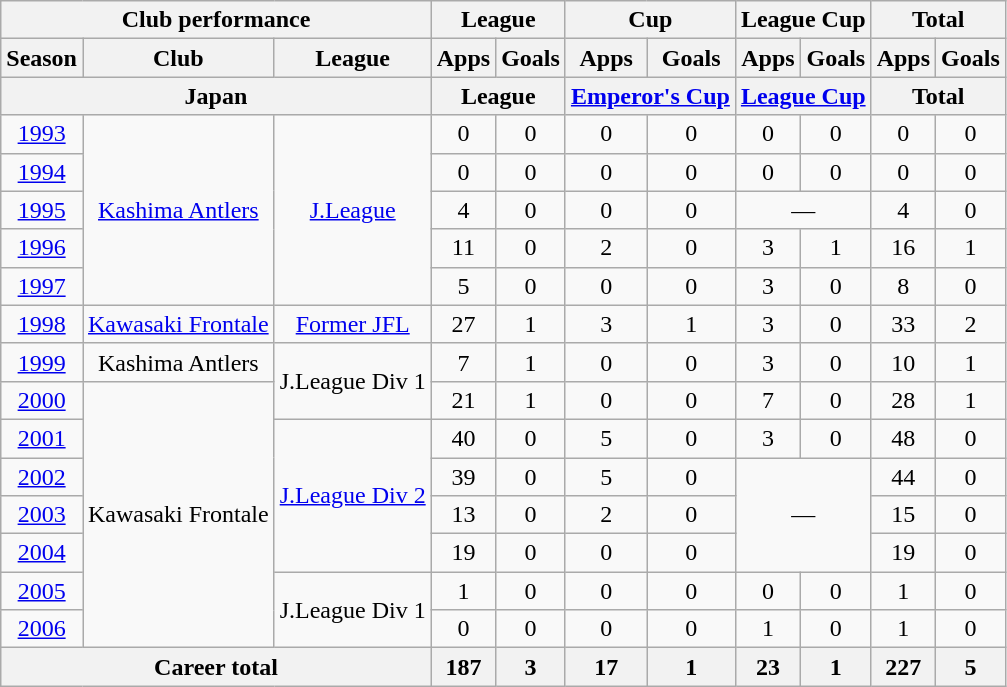<table class="wikitable" style="text-align:center">
<tr>
<th colspan=3>Club performance</th>
<th colspan=2>League</th>
<th colspan=2>Cup</th>
<th colspan=2>League Cup</th>
<th colspan=2>Total</th>
</tr>
<tr>
<th>Season</th>
<th>Club</th>
<th>League</th>
<th>Apps</th>
<th>Goals</th>
<th>Apps</th>
<th>Goals</th>
<th>Apps</th>
<th>Goals</th>
<th>Apps</th>
<th>Goals</th>
</tr>
<tr>
<th colspan=3>Japan</th>
<th colspan=2>League</th>
<th colspan=2><a href='#'>Emperor's Cup</a></th>
<th colspan=2><a href='#'>League Cup</a></th>
<th colspan=2>Total</th>
</tr>
<tr>
<td><a href='#'>1993</a></td>
<td rowspan="5"><a href='#'>Kashima Antlers</a></td>
<td rowspan="5"><a href='#'>J.League</a></td>
<td>0</td>
<td>0</td>
<td>0</td>
<td>0</td>
<td>0</td>
<td>0</td>
<td>0</td>
<td>0</td>
</tr>
<tr>
<td><a href='#'>1994</a></td>
<td>0</td>
<td>0</td>
<td>0</td>
<td>0</td>
<td>0</td>
<td>0</td>
<td>0</td>
<td>0</td>
</tr>
<tr>
<td><a href='#'>1995</a></td>
<td>4</td>
<td>0</td>
<td>0</td>
<td>0</td>
<td colspan="2">—</td>
<td>4</td>
<td>0</td>
</tr>
<tr>
<td><a href='#'>1996</a></td>
<td>11</td>
<td>0</td>
<td>2</td>
<td>0</td>
<td>3</td>
<td>1</td>
<td>16</td>
<td>1</td>
</tr>
<tr>
<td><a href='#'>1997</a></td>
<td>5</td>
<td>0</td>
<td>0</td>
<td>0</td>
<td>3</td>
<td>0</td>
<td>8</td>
<td>0</td>
</tr>
<tr>
<td><a href='#'>1998</a></td>
<td><a href='#'>Kawasaki Frontale</a></td>
<td><a href='#'>Former JFL</a></td>
<td>27</td>
<td>1</td>
<td>3</td>
<td>1</td>
<td>3</td>
<td>0</td>
<td>33</td>
<td>2</td>
</tr>
<tr>
<td><a href='#'>1999</a></td>
<td>Kashima Antlers</td>
<td rowspan="2">J.League Div 1</td>
<td>7</td>
<td>1</td>
<td>0</td>
<td>0</td>
<td>3</td>
<td>0</td>
<td>10</td>
<td>1</td>
</tr>
<tr>
<td><a href='#'>2000</a></td>
<td rowspan="7">Kawasaki Frontale</td>
<td>21</td>
<td>1</td>
<td>0</td>
<td>0</td>
<td>7</td>
<td>0</td>
<td>28</td>
<td>1</td>
</tr>
<tr>
<td><a href='#'>2001</a></td>
<td rowspan="4"><a href='#'>J.League Div 2</a></td>
<td>40</td>
<td>0</td>
<td>5</td>
<td>0</td>
<td>3</td>
<td>0</td>
<td>48</td>
<td>0</td>
</tr>
<tr>
<td><a href='#'>2002</a></td>
<td>39</td>
<td>0</td>
<td>5</td>
<td>0</td>
<td rowspan="3" colspan="2">—</td>
<td>44</td>
<td>0</td>
</tr>
<tr>
<td><a href='#'>2003</a></td>
<td>13</td>
<td>0</td>
<td>2</td>
<td>0</td>
<td>15</td>
<td>0</td>
</tr>
<tr>
<td><a href='#'>2004</a></td>
<td>19</td>
<td>0</td>
<td>0</td>
<td>0</td>
<td>19</td>
<td>0</td>
</tr>
<tr>
<td><a href='#'>2005</a></td>
<td rowspan="2">J.League Div 1</td>
<td>1</td>
<td>0</td>
<td>0</td>
<td>0</td>
<td>0</td>
<td>0</td>
<td>1</td>
<td>0</td>
</tr>
<tr>
<td><a href='#'>2006</a></td>
<td>0</td>
<td>0</td>
<td>0</td>
<td>0</td>
<td>1</td>
<td>0</td>
<td>1</td>
<td>0</td>
</tr>
<tr>
<th colspan=3>Career total</th>
<th>187</th>
<th>3</th>
<th>17</th>
<th>1</th>
<th>23</th>
<th>1</th>
<th>227</th>
<th>5</th>
</tr>
</table>
